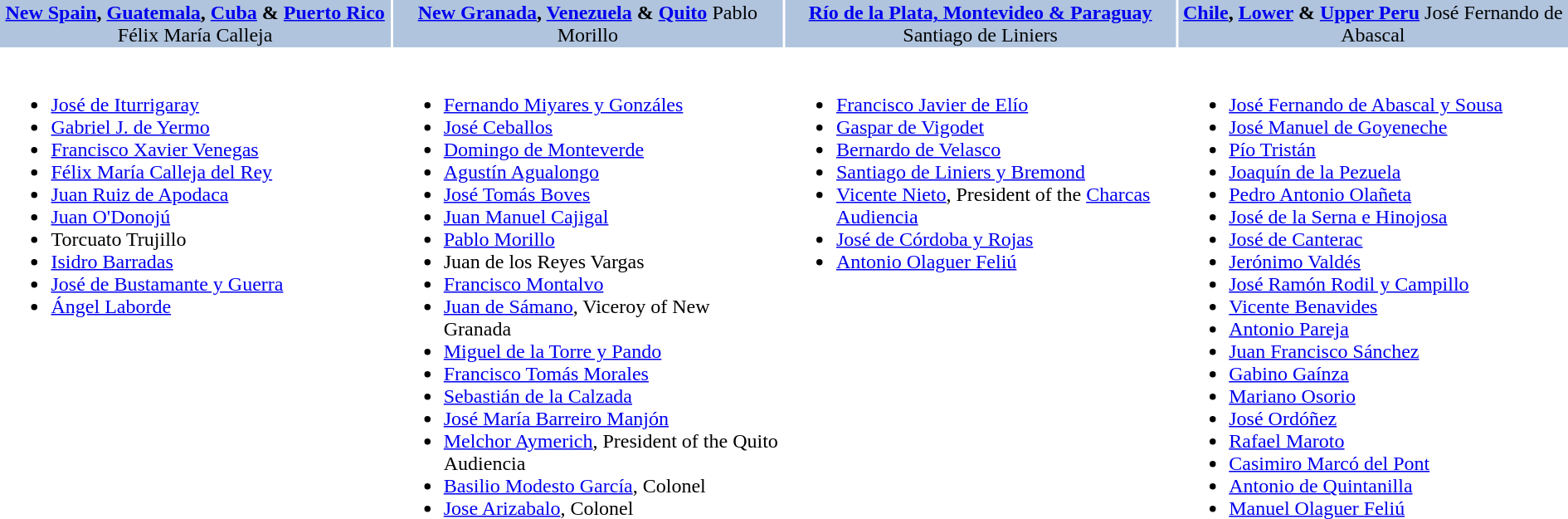<table class="toccolours" style="width: 100%; border-top: none;">
<tr align="center">
<td style="background:#B0C4DE; width: 15%;"><strong><a href='#'>New Spain</a>, <a href='#'>Guatemala</a>, <a href='#'>Cuba</a> & <a href='#'>Puerto Rico</a></strong> Félix María Calleja</td>
<td style="background:#B0C4DE; width: 15%;"><strong><a href='#'>New Granada</a>, <a href='#'>Venezuela</a> & <a href='#'>Quito</a></strong> Pablo Morillo</td>
<td style="background:#B0C4DE; width: 15%;"><strong><a href='#'>Río de la Plata, Montevideo & Paraguay</a></strong> Santiago de Liniers</td>
<td style="background:#B0C4DE; width: 15%;"><strong><a href='#'>Chile</a>, <a href='#'>Lower</a> & <a href='#'>Upper Peru</a></strong> José Fernando de Abascal</td>
</tr>
<tr valign="top">
<td><br><table width="100%">
<tr valign=top>
</tr>
</table>
<ul><li><a href='#'>José de Iturrigaray</a></li><li><a href='#'>Gabriel J. de Yermo</a></li><li><a href='#'>Francisco Xavier Venegas</a></li><li><a href='#'>Félix María Calleja del Rey</a></li><li><a href='#'>Juan Ruiz de Apodaca</a></li><li><a href='#'>Juan O'Donojú</a></li><li>Torcuato Trujillo</li><li><a href='#'>Isidro Barradas</a></li><li><a href='#'>José de Bustamante y Guerra</a></li><li><a href='#'>Ángel Laborde</a></li></ul></td>
<td><br><ul><li><a href='#'>Fernando Miyares y Gonzáles</a></li><li><a href='#'>José Ceballos</a></li><li><a href='#'>Domingo de Monteverde</a></li><li><a href='#'>Agustín Agualongo</a></li><li><a href='#'>José Tomás Boves</a></li><li><a href='#'>Juan Manuel Cajigal</a></li><li><a href='#'>Pablo Morillo</a></li><li>Juan de los Reyes Vargas</li><li><a href='#'>Francisco Montalvo</a></li><li><a href='#'>Juan de Sámano</a>, Viceroy of New Granada</li><li><a href='#'>Miguel de la Torre y Pando</a></li><li><a href='#'>Francisco Tomás Morales</a></li><li><a href='#'>Sebastián de la Calzada</a></li><li><a href='#'>José María Barreiro Manjón</a></li><li><a href='#'>Melchor Aymerich</a>, President of the Quito Audiencia</li><li><a href='#'>Basilio Modesto García</a>, Colonel</li><li><a href='#'>Jose Arizabalo</a>, Colonel</li></ul></td>
<td><br><ul><li><a href='#'>Francisco Javier de Elío</a></li><li><a href='#'>Gaspar de Vigodet</a></li><li><a href='#'>Bernardo de Velasco</a></li><li><a href='#'>Santiago de Liniers y Bremond</a></li><li><a href='#'>Vicente Nieto</a>, President of the <a href='#'>Charcas Audiencia</a></li><li><a href='#'>José de Córdoba y Rojas</a></li><li><a href='#'>Antonio Olaguer Feliú</a></li></ul></td>
<td><br><ul><li><a href='#'>José Fernando de Abascal y Sousa</a></li><li><a href='#'>José Manuel de Goyeneche</a></li><li><a href='#'>Pío Tristán</a></li><li><a href='#'>Joaquín de la Pezuela</a></li><li><a href='#'>Pedro Antonio Olañeta</a></li><li><a href='#'>José de la Serna e Hinojosa</a></li><li><a href='#'>José de Canterac</a></li><li><a href='#'>Jerónimo Valdés</a></li><li><a href='#'>José Ramón Rodil y Campillo</a></li><li><a href='#'>Vicente Benavides</a></li><li><a href='#'>Antonio Pareja</a></li><li><a href='#'>Juan Francisco Sánchez</a></li><li><a href='#'>Gabino Gaínza</a></li><li><a href='#'>Mariano Osorio</a></li><li><a href='#'>José Ordóñez</a></li><li><a href='#'>Rafael Maroto</a></li><li><a href='#'>Casimiro Marcó del Pont</a></li><li><a href='#'>Antonio de Quintanilla</a></li><li><a href='#'>Manuel Olaguer Feliú</a></li></ul></td>
</tr>
</table>
